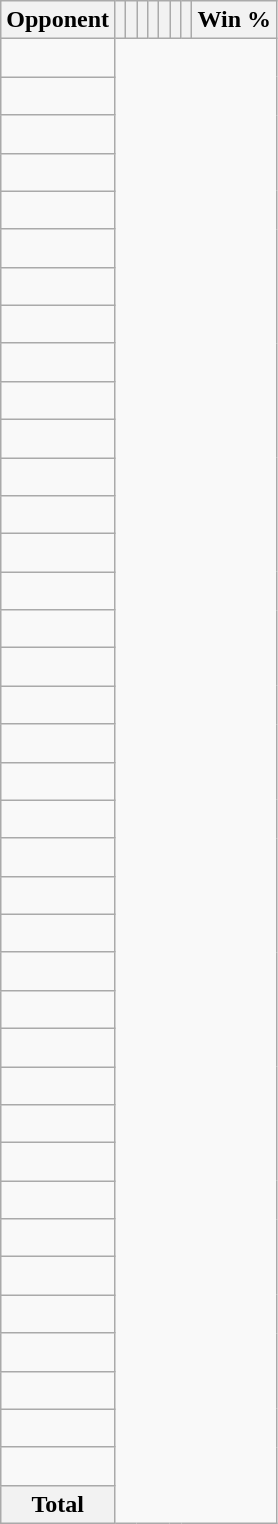<table class="wikitable sortable collapsible collapsed" style="text-align: center;">
<tr>
<th>Opponent</th>
<th></th>
<th></th>
<th></th>
<th></th>
<th></th>
<th></th>
<th></th>
<th>Win %</th>
</tr>
<tr>
<td align="left"><br></td>
</tr>
<tr>
<td align="left"><br></td>
</tr>
<tr>
<td align="left"><br></td>
</tr>
<tr>
<td align="left"><br></td>
</tr>
<tr>
<td align="left"><br></td>
</tr>
<tr>
<td align="left"><br></td>
</tr>
<tr>
<td align="left"><br></td>
</tr>
<tr>
<td align="left"><br></td>
</tr>
<tr>
<td align="left"><br></td>
</tr>
<tr>
<td align="left"><br></td>
</tr>
<tr>
<td align="left"><br></td>
</tr>
<tr>
<td align="left"><br></td>
</tr>
<tr>
<td align="left"><br></td>
</tr>
<tr>
<td align="left"><br></td>
</tr>
<tr>
<td align="left"><br></td>
</tr>
<tr>
<td align="left"><br></td>
</tr>
<tr>
<td align="left"><br></td>
</tr>
<tr>
<td align="left"><br></td>
</tr>
<tr>
<td align="left"><br></td>
</tr>
<tr>
<td align="left"><br></td>
</tr>
<tr>
<td align="left"><br></td>
</tr>
<tr>
<td align="left"><br></td>
</tr>
<tr>
<td align="left"><br></td>
</tr>
<tr>
<td align="left"><br></td>
</tr>
<tr>
<td align="left"><br></td>
</tr>
<tr>
<td align="left"><br></td>
</tr>
<tr>
<td align="left"><br></td>
</tr>
<tr>
<td align="left"><br></td>
</tr>
<tr>
<td align="left"><br></td>
</tr>
<tr>
<td align="left"><br></td>
</tr>
<tr>
<td align="left"><br></td>
</tr>
<tr>
<td align="left"><br></td>
</tr>
<tr>
<td align="left"><br></td>
</tr>
<tr>
<td align="left"><br></td>
</tr>
<tr>
<td align="left"><br></td>
</tr>
<tr>
<td align="left"><br></td>
</tr>
<tr>
<td align="left"><br></td>
</tr>
<tr>
<td align="left"><br></td>
</tr>
<tr class="sortbottom">
<th>Total<br></th>
</tr>
</table>
